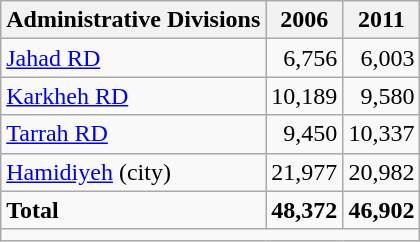<table class="wikitable">
<tr>
<th>Administrative Divisions</th>
<th>2006</th>
<th>2011</th>
</tr>
<tr>
<td><a href='#'>Jahad RD</a></td>
<td style="text-align: right;">6,756</td>
<td style="text-align: right;">6,003</td>
</tr>
<tr>
<td><a href='#'>Karkheh RD</a></td>
<td style="text-align: right;">10,189</td>
<td style="text-align: right;">9,580</td>
</tr>
<tr>
<td><a href='#'>Tarrah RD</a></td>
<td style="text-align: right;">9,450</td>
<td style="text-align: right;">10,337</td>
</tr>
<tr>
<td><a href='#'>Hamidiyeh</a> (city)</td>
<td style="text-align: right;">21,977</td>
<td style="text-align: right;">20,982</td>
</tr>
<tr>
<td><strong>Total</strong></td>
<td style="text-align: right;"><strong>48,372</strong></td>
<td style="text-align: right;"><strong>46,902</strong></td>
</tr>
<tr>
<td colspan=3></td>
</tr>
</table>
